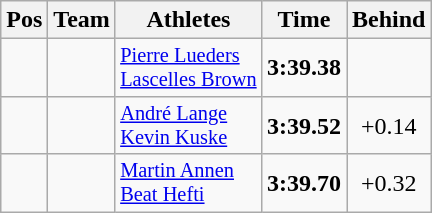<table class="wikitable" style="text-align:center">
<tr>
<th>Pos</th>
<th>Team</th>
<th>Athletes</th>
<th>Time</th>
<th>Behind</th>
</tr>
<tr>
<td></td>
<td style="text-align:left"></td>
<td style="text-align:left; font-size:85%"><a href='#'>Pierre Lueders</a><br><a href='#'>Lascelles Brown</a></td>
<td><strong>3:39.38</strong></td>
<td></td>
</tr>
<tr>
<td></td>
<td style="text-align:left"></td>
<td style="text-align:left; font-size:85%"><a href='#'>André Lange</a><br><a href='#'>Kevin Kuske</a></td>
<td><strong>3:39.52</strong></td>
<td>+0.14</td>
</tr>
<tr>
<td></td>
<td style="text-align:left"></td>
<td style="text-align:left; font-size:85%"><a href='#'>Martin Annen</a><br><a href='#'>Beat Hefti</a></td>
<td><strong>3:39.70</strong></td>
<td>+0.32</td>
</tr>
</table>
